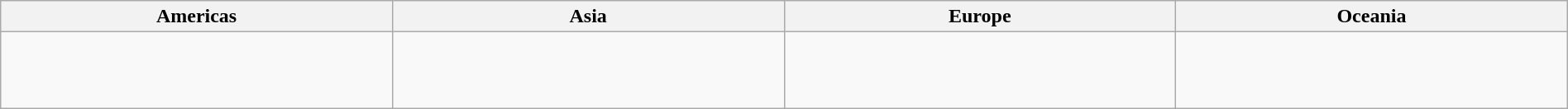<table class=wikitable width=100%>
<tr>
<th width=13%>Americas</th>
<th width=13%>Asia</th>
<th width=13%>Europe</th>
<th width=13%>Oceania</th>
</tr>
<tr valign=top>
<td><br><br></td>
<td></td>
<td><br><br><br></td>
<td></td>
</tr>
</table>
